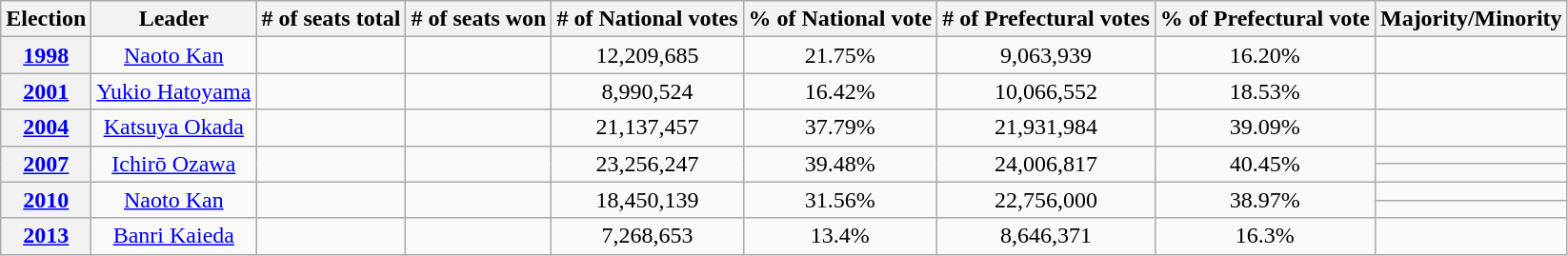<table class="wikitable sortable">
<tr>
<th>Election</th>
<th>Leader</th>
<th># of seats total</th>
<th># of seats won</th>
<th># of National votes</th>
<th>% of National vote</th>
<th># of Prefectural votes</th>
<th>% of Prefectural vote</th>
<th>Majority/Minority</th>
</tr>
<tr style="text-align:center;">
<th><a href='#'>1998</a></th>
<td><a href='#'>Naoto Kan</a></td>
<td></td>
<td></td>
<td>12,209,685</td>
<td>21.75%</td>
<td>9,063,939</td>
<td>16.20%</td>
<td></td>
</tr>
<tr style="text-align:center;">
<th><a href='#'>2001</a></th>
<td><a href='#'>Yukio Hatoyama</a></td>
<td></td>
<td></td>
<td>8,990,524</td>
<td>16.42%</td>
<td>10,066,552</td>
<td>18.53%</td>
<td></td>
</tr>
<tr style="text-align:center;">
<th><a href='#'>2004</a></th>
<td><a href='#'>Katsuya Okada</a></td>
<td></td>
<td></td>
<td>21,137,457</td>
<td>37.79%</td>
<td>21,931,984</td>
<td>39.09%</td>
<td></td>
</tr>
<tr style="text-align:center;">
<th rowspan="2"><a href='#'>2007</a></th>
<td rowspan="2"><a href='#'>Ichirō Ozawa</a></td>
<td rowspan="2"></td>
<td rowspan="2"></td>
<td rowspan="2">23,256,247</td>
<td rowspan="2">39.48%</td>
<td rowspan="2">24,006,817</td>
<td rowspan="2">40.45%</td>
<td></td>
</tr>
<tr>
<td></td>
</tr>
<tr style="text-align:center;">
<th rowspan="2"><a href='#'>2010</a></th>
<td rowspan="2"><a href='#'>Naoto Kan</a></td>
<td rowspan="2"></td>
<td rowspan="2"></td>
<td rowspan="2">18,450,139</td>
<td rowspan="2">31.56%</td>
<td rowspan="2">22,756,000</td>
<td rowspan="2">38.97%</td>
<td></td>
</tr>
<tr>
<td></td>
</tr>
<tr style="text-align:center;">
<th><a href='#'>2013</a></th>
<td><a href='#'>Banri Kaieda</a></td>
<td></td>
<td></td>
<td>7,268,653</td>
<td>13.4%</td>
<td>8,646,371</td>
<td>16.3%</td>
<td></td>
</tr>
</table>
